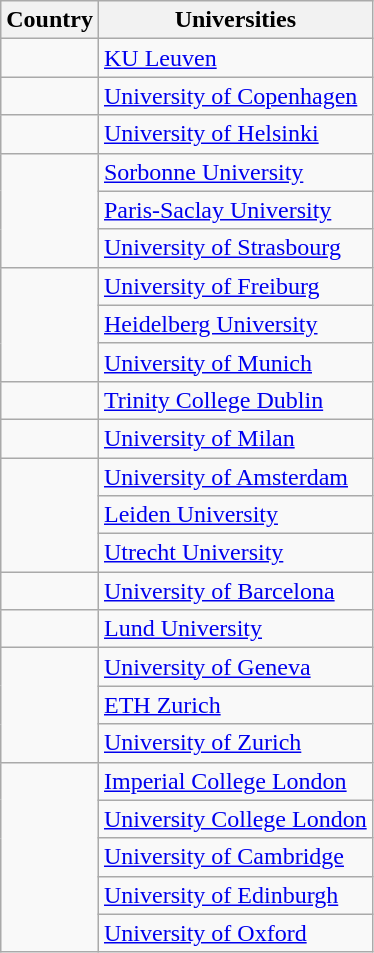<table class="wikitable">
<tr>
<th>Country</th>
<th>Universities</th>
</tr>
<tr>
<td></td>
<td><a href='#'>KU Leuven</a></td>
</tr>
<tr>
<td></td>
<td><a href='#'>University of Copenhagen</a></td>
</tr>
<tr>
<td></td>
<td><a href='#'>University of Helsinki</a></td>
</tr>
<tr>
<td rowspan="3"></td>
<td><a href='#'>Sorbonne University</a></td>
</tr>
<tr>
<td><a href='#'>Paris-Saclay University</a></td>
</tr>
<tr>
<td><a href='#'>University of Strasbourg</a></td>
</tr>
<tr>
<td rowspan="3"></td>
<td><a href='#'>University of Freiburg</a></td>
</tr>
<tr>
<td><a href='#'>Heidelberg University</a></td>
</tr>
<tr>
<td><a href='#'>University of Munich</a></td>
</tr>
<tr>
<td></td>
<td><a href='#'>Trinity College Dublin</a></td>
</tr>
<tr>
<td></td>
<td><a href='#'>University of Milan</a></td>
</tr>
<tr>
<td rowspan="3"></td>
<td><a href='#'>University of Amsterdam</a></td>
</tr>
<tr>
<td><a href='#'>Leiden University</a></td>
</tr>
<tr>
<td><a href='#'>Utrecht University</a></td>
</tr>
<tr>
<td></td>
<td><a href='#'>University of Barcelona</a></td>
</tr>
<tr>
<td></td>
<td><a href='#'>Lund University</a></td>
</tr>
<tr>
<td rowspan="3"></td>
<td><a href='#'>University of Geneva</a></td>
</tr>
<tr>
<td><a href='#'>ETH Zurich</a></td>
</tr>
<tr>
<td><a href='#'>University of Zurich</a></td>
</tr>
<tr>
<td rowspan="5"></td>
<td><a href='#'>Imperial College London</a></td>
</tr>
<tr>
<td><a href='#'>University College London</a></td>
</tr>
<tr>
<td><a href='#'>University of Cambridge</a></td>
</tr>
<tr>
<td><a href='#'>University of Edinburgh</a></td>
</tr>
<tr>
<td><a href='#'>University of Oxford</a></td>
</tr>
</table>
